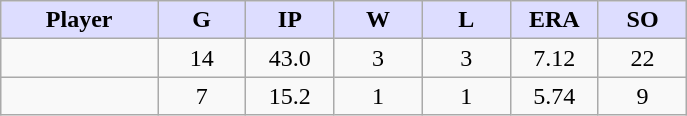<table class="wikitable sortable">
<tr>
<th style="background:#ddf; width:16%;">Player</th>
<th style="background:#ddf; width:9%;">G</th>
<th style="background:#ddf; width:9%;">IP</th>
<th style="background:#ddf; width:9%;">W</th>
<th style="background:#ddf; width:9%;">L</th>
<th style="background:#ddf; width:9%;">ERA</th>
<th style="background:#ddf; width:9%;">SO</th>
</tr>
<tr style="text-align:center;">
<td></td>
<td>14</td>
<td>43.0</td>
<td>3</td>
<td>3</td>
<td>7.12</td>
<td>22</td>
</tr>
<tr style="text-align:center;">
<td></td>
<td>7</td>
<td>15.2</td>
<td>1</td>
<td>1</td>
<td>5.74</td>
<td>9</td>
</tr>
</table>
